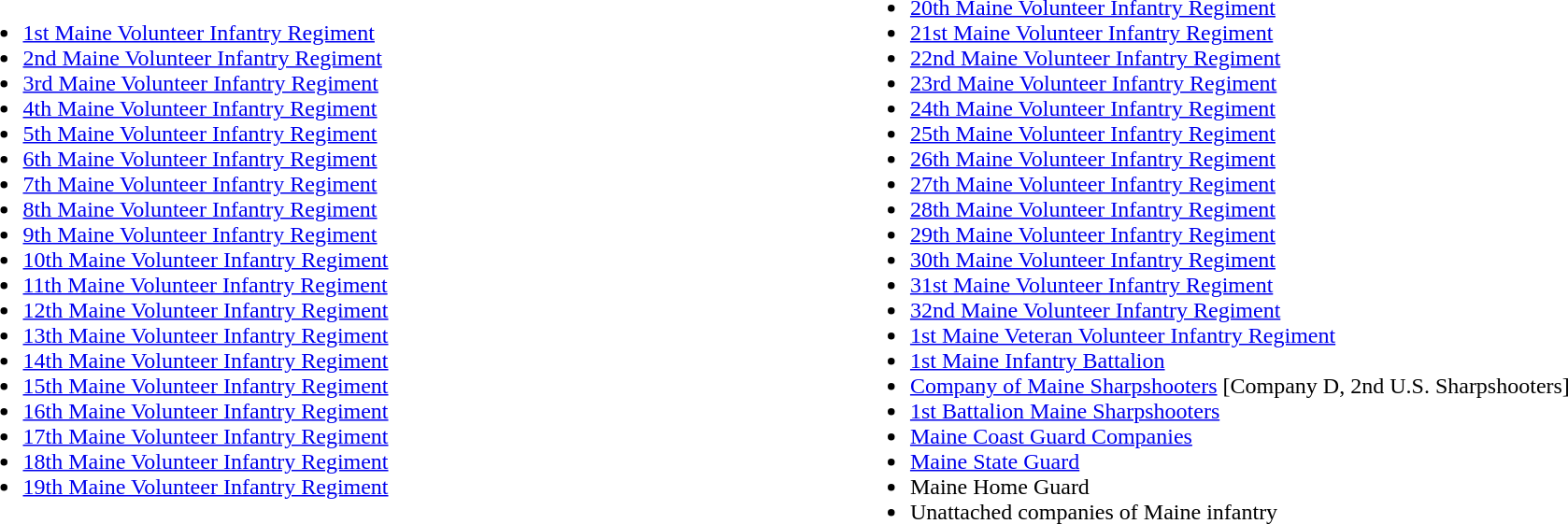<table width="100%" |>
<tr>
<td width="50%"><br><ul><li><a href='#'>1st Maine Volunteer Infantry Regiment</a></li><li><a href='#'>2nd Maine Volunteer Infantry Regiment</a></li><li><a href='#'>3rd Maine Volunteer Infantry Regiment</a></li><li><a href='#'>4th Maine Volunteer Infantry Regiment</a></li><li><a href='#'>5th Maine Volunteer Infantry Regiment</a></li><li><a href='#'>6th Maine Volunteer Infantry Regiment</a></li><li><a href='#'>7th Maine Volunteer Infantry Regiment</a></li><li><a href='#'>8th Maine Volunteer Infantry Regiment</a></li><li><a href='#'>9th Maine Volunteer Infantry Regiment</a></li><li><a href='#'>10th Maine Volunteer Infantry Regiment</a></li><li><a href='#'>11th Maine Volunteer Infantry Regiment</a></li><li><a href='#'>12th Maine Volunteer Infantry Regiment</a></li><li><a href='#'>13th Maine Volunteer Infantry Regiment</a></li><li><a href='#'>14th Maine Volunteer Infantry Regiment</a></li><li><a href='#'>15th Maine Volunteer Infantry Regiment</a></li><li><a href='#'>16th Maine Volunteer Infantry Regiment</a></li><li><a href='#'>17th Maine Volunteer Infantry Regiment</a></li><li><a href='#'>18th Maine Volunteer Infantry Regiment</a></li><li><a href='#'>19th Maine Volunteer Infantry Regiment</a></li></ul></td>
<td></td>
<td width="50%"><br><ul><li><a href='#'>20th Maine Volunteer Infantry Regiment</a></li><li><a href='#'>21st Maine Volunteer Infantry Regiment</a></li><li><a href='#'>22nd Maine Volunteer Infantry Regiment</a></li><li><a href='#'>23rd Maine Volunteer Infantry Regiment</a></li><li><a href='#'>24th Maine Volunteer Infantry Regiment</a></li><li><a href='#'>25th Maine Volunteer Infantry Regiment</a></li><li><a href='#'>26th Maine Volunteer Infantry Regiment</a></li><li><a href='#'>27th Maine Volunteer Infantry Regiment</a></li><li><a href='#'>28th Maine Volunteer Infantry Regiment</a></li><li><a href='#'>29th Maine Volunteer Infantry Regiment</a></li><li><a href='#'>30th Maine Volunteer Infantry Regiment</a></li><li><a href='#'>31st Maine Volunteer Infantry Regiment</a></li><li><a href='#'>32nd Maine Volunteer Infantry Regiment</a></li><li><a href='#'>1st Maine Veteran Volunteer Infantry Regiment</a></li><li><a href='#'>1st Maine Infantry Battalion</a></li><li><a href='#'>Company of Maine Sharpshooters</a> [Company D, 2nd U.S. Sharpshooters]</li><li><a href='#'>1st Battalion Maine Sharpshooters</a></li><li><a href='#'>Maine Coast Guard Companies</a></li><li><a href='#'>Maine State Guard</a></li><li>Maine Home Guard</li><li>Unattached companies of Maine infantry</li></ul></td>
</tr>
</table>
